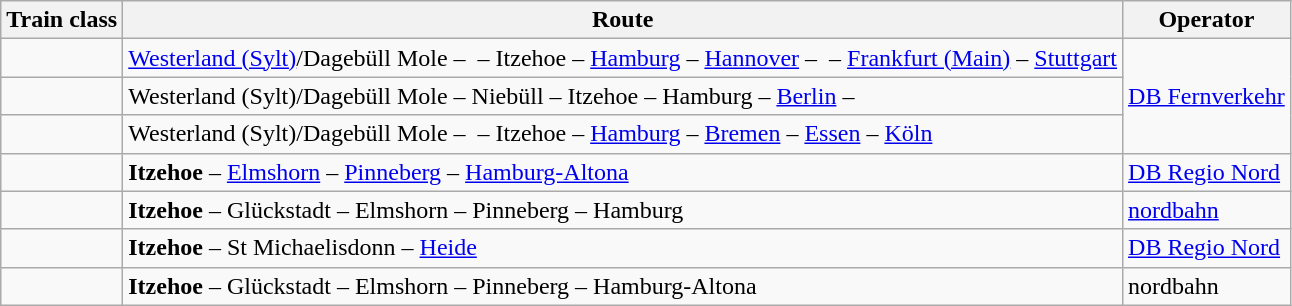<table class="wikitable">
<tr>
<th>Train class</th>
<th>Route</th>
<th>Operator</th>
</tr>
<tr>
<td align="center"></td>
<td><a href='#'>Westerland (Sylt)</a>/Dagebüll Mole –  – Itzehoe – <a href='#'>Hamburg</a> – <a href='#'>Hannover</a> –  – <a href='#'>Frankfurt (Main)</a> – <a href='#'>Stuttgart</a></td>
<td rowspan="3"><a href='#'>DB Fernverkehr</a></td>
</tr>
<tr>
<td align="center"></td>
<td>Westerland (Sylt)/Dagebüll Mole – Niebüll – Itzehoe – Hamburg – <a href='#'>Berlin</a> – </td>
</tr>
<tr>
<td align="center"></td>
<td>Westerland (Sylt)/Dagebüll Mole –  – Itzehoe – <a href='#'>Hamburg</a> – <a href='#'>Bremen</a> – <a href='#'>Essen</a> – <a href='#'>Köln</a></td>
</tr>
<tr>
<td align="center"></td>
<td><strong>Itzehoe</strong> – <a href='#'>Elmshorn</a> – <a href='#'>Pinneberg</a> – <a href='#'>Hamburg-Altona</a></td>
<td><a href='#'>DB Regio Nord</a></td>
</tr>
<tr>
<td align="center"></td>
<td><strong>Itzehoe</strong> – Glückstadt – Elmshorn – Pinneberg – Hamburg</td>
<td><a href='#'>nordbahn</a></td>
</tr>
<tr>
<td align="center"></td>
<td><strong>Itzehoe</strong> – St Michaelisdonn – <a href='#'>Heide</a></td>
<td><a href='#'>DB Regio Nord</a></td>
</tr>
<tr>
<td align="center"></td>
<td><strong>Itzehoe</strong> – Glückstadt – Elmshorn – Pinneberg – Hamburg-Altona</td>
<td>nordbahn</td>
</tr>
</table>
